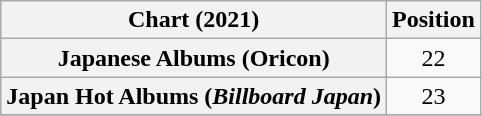<table class="wikitable sortable plainrowheaders" style="text-align:center">
<tr>
<th scope="col">Chart (2021)</th>
<th scope="col">Position</th>
</tr>
<tr>
<th scope="row">Japanese Albums (Oricon)</th>
<td>22</td>
</tr>
<tr>
<th scope="row">Japan Hot Albums (<em>Billboard Japan</em>)</th>
<td>23</td>
</tr>
<tr>
</tr>
</table>
